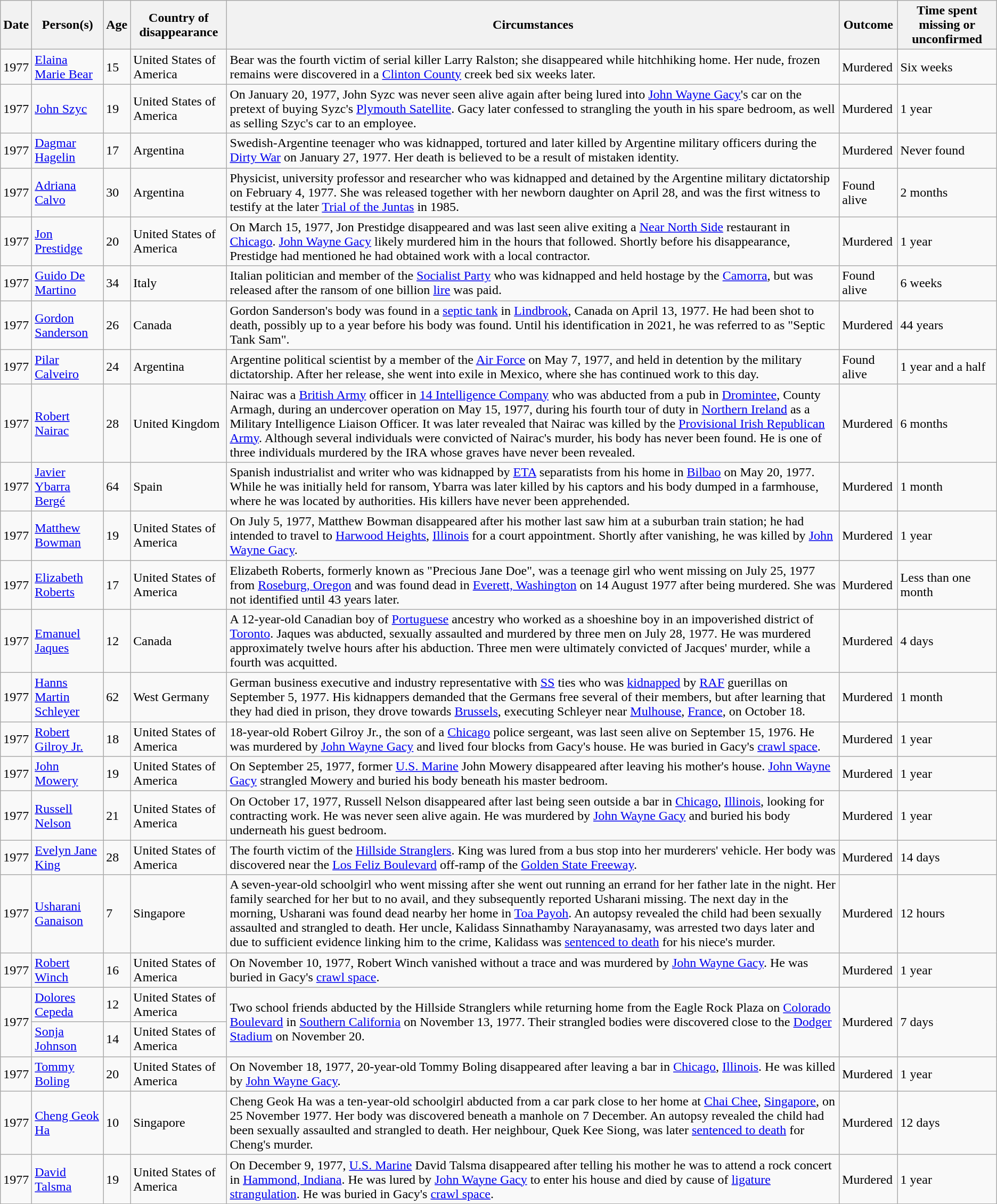<table class="wikitable sortable zebra">
<tr>
<th data-sort-type="isoDate">Date</th>
<th data-sort-type="text">Person(s)</th>
<th data-sort-type="text">Age</th>
<th>Country of disappearance</th>
<th class="unsortable">Circumstances</th>
<th data-sort-type="text">Outcome</th>
<th data-sort-type="value">Time spent missing or unconfirmed</th>
</tr>
<tr>
<td>1977</td>
<td><a href='#'>Elaina Marie Bear</a></td>
<td>15</td>
<td>United States of America</td>
<td>Bear was the fourth victim of serial killer Larry Ralston; she disappeared while hitchhiking home. Her nude, frozen remains were discovered in a <a href='#'>Clinton County</a> creek bed six weeks later.</td>
<td>Murdered</td>
<td>Six weeks</td>
</tr>
<tr>
<td data-sort-value="1977-01-20">1977</td>
<td><a href='#'>John Szyc</a></td>
<td data-sort-value="019">19</td>
<td>United States of America</td>
<td>On January 20, 1977, John Syzc was never seen alive again after being lured into <a href='#'>John Wayne Gacy</a>'s car on the pretext of buying Syzc's <a href='#'>Plymouth Satellite</a>. Gacy later confessed to strangling the youth in his spare bedroom, as well as selling Szyc's car to an employee.</td>
<td>Murdered</td>
<td data-sort-value="708">1 year</td>
</tr>
<tr>
<td>1977</td>
<td><a href='#'>Dagmar Hagelin</a></td>
<td>17</td>
<td>Argentina</td>
<td>Swedish-Argentine teenager who was kidnapped, tortured and later killed by Argentine military officers during the <a href='#'>Dirty War</a> on January 27, 1977. Her death is believed to be a result of mistaken identity.</td>
<td>Murdered</td>
<td>Never found</td>
</tr>
<tr>
<td>1977</td>
<td><a href='#'>Adriana Calvo</a></td>
<td>30</td>
<td>Argentina</td>
<td>Physicist, university professor and researcher who was kidnapped and detained by the Argentine military dictatorship on February 4, 1977. She was released together with her newborn daughter on April 28, and was the first witness to testify at the later <a href='#'>Trial of the Juntas</a> in 1985.</td>
<td>Found alive</td>
<td>2 months</td>
</tr>
<tr>
<td data-sort-value="1977-03-15">1977</td>
<td><a href='#'>Jon Prestidge</a></td>
<td data-sort-value="020">20</td>
<td>United States of America</td>
<td>On March 15, 1977, Jon Prestidge disappeared and was last seen alive exiting a <a href='#'>Near North Side</a> restaurant in <a href='#'>Chicago</a>. <a href='#'>John Wayne Gacy</a> likely murdered him in the hours that followed. Shortly before his disappearance, Prestidge had mentioned he had obtained work with a local contractor.</td>
<td>Murdered</td>
<td data-sort-value="662">1 year</td>
</tr>
<tr>
<td>1977</td>
<td><a href='#'>Guido De Martino</a></td>
<td>34</td>
<td>Italy</td>
<td>Italian politician and member of the <a href='#'>Socialist Party</a> who was kidnapped and held hostage by the <a href='#'>Camorra</a>, but was released after the ransom of one billion <a href='#'>lire</a> was paid.</td>
<td>Found alive</td>
<td>6 weeks</td>
</tr>
<tr>
<td>1977</td>
<td><a href='#'>Gordon Sanderson</a></td>
<td>26</td>
<td>Canada</td>
<td>Gordon Sanderson's body was found in a <a href='#'>septic tank</a> in <a href='#'>Lindbrook</a>, Canada on April 13, 1977. He had been shot to death, possibly up to a year before his body was found. Until his identification in 2021, he was referred to as "Septic Tank Sam".</td>
<td>Murdered</td>
<td>44 years</td>
</tr>
<tr>
<td>1977</td>
<td><a href='#'>Pilar Calveiro</a></td>
<td>24</td>
<td>Argentina</td>
<td>Argentine political scientist by a member of the <a href='#'>Air Force</a> on May 7, 1977, and held in detention by the military dictatorship. After her release, she went into exile in Mexico, where she has continued work to this day.</td>
<td>Found alive</td>
<td>1 year and a half</td>
</tr>
<tr>
<td data-sort-value="1948-08-31">1977</td>
<td><a href='#'>Robert Nairac</a></td>
<td>28</td>
<td>United Kingdom</td>
<td>Nairac was a <a href='#'>British Army</a> officer in <a href='#'>14 Intelligence Company</a> who was abducted from a pub in <a href='#'>Dromintee</a>, County Armagh, during an undercover operation on May 15, 1977, during his fourth tour of duty in <a href='#'>Northern Ireland</a> as a Military Intelligence Liaison Officer. It was later revealed that Nairac was killed by the <a href='#'>Provisional Irish Republican Army</a>. Although several individuals were convicted of Nairac's murder, his body has never been found. He is one of three individuals murdered by the IRA whose graves have never been revealed.</td>
<td>Murdered</td>
<td data-sort-value="0012">6 months</td>
</tr>
<tr>
<td>1977</td>
<td><a href='#'>Javier Ybarra Bergé</a></td>
<td>64</td>
<td>Spain</td>
<td>Spanish industrialist and writer who was kidnapped by <a href='#'>ETA</a> separatists from his home in <a href='#'>Bilbao</a> on May 20, 1977. While he was initially held for ransom, Ybarra was later killed by his captors and his body dumped in a farmhouse, where he was located by authorities. His killers have never been apprehended.</td>
<td>Murdered</td>
<td>1 month</td>
</tr>
<tr>
<td data-sort-value="1977-07-05">1977</td>
<td><a href='#'>Matthew Bowman</a></td>
<td data-sort-value="019">19</td>
<td>United States of America</td>
<td>On July 5, 1977, Matthew Bowman disappeared after his mother last saw him at a suburban train station; he had intended to travel to <a href='#'>Harwood Heights</a>, <a href='#'>Illinois</a> for a court appointment. Shortly after vanishing, he was killed by <a href='#'>John Wayne Gacy</a>.</td>
<td>Murdered</td>
<td data-sort-value="573">1 year</td>
</tr>
<tr>
<td>1977</td>
<td><a href='#'>Elizabeth Roberts</a></td>
<td>17</td>
<td>United States of America</td>
<td>Elizabeth Roberts, formerly known as "Precious Jane Doe", was a teenage girl who went missing on July 25, 1977 from <a href='#'>Roseburg, Oregon</a> and was found dead in <a href='#'>Everett, Washington</a> on 14 August 1977 after being murdered. She was not identified until 43 years later.</td>
<td>Murdered</td>
<td>Less than one month</td>
</tr>
<tr>
<td data-sort-value="1977-07-29">1977</td>
<td><a href='#'>Emanuel Jaques</a></td>
<td>12</td>
<td>Canada</td>
<td>A 12-year-old Canadian boy of <a href='#'>Portuguese</a> ancestry who worked as a shoeshine boy in an impoverished district of <a href='#'>Toronto</a>. Jaques was abducted, sexually assaulted and murdered by three men on July 28, 1977. He was murdered approximately twelve hours after his abduction. Three men were ultimately convicted of Jacques' murder, while a fourth was acquitted.</td>
<td>Murdered</td>
<td data-sort-value="2920">4 days</td>
</tr>
<tr>
<td>1977</td>
<td><a href='#'>Hanns Martin Schleyer</a></td>
<td>62</td>
<td>West Germany</td>
<td>German business executive and industry representative with <a href='#'>SS</a> ties who was <a href='#'>kidnapped</a> by <a href='#'>RAF</a> guerillas on September 5, 1977. His kidnappers demanded that the Germans free several of their members, but after learning that they had died in prison, they drove towards <a href='#'>Brussels</a>, executing Schleyer near <a href='#'>Mulhouse</a>, <a href='#'>France</a>, on October 18.</td>
<td>Murdered</td>
<td>1 month</td>
</tr>
<tr>
<td data-sort-value="1977-09-15">1977</td>
<td><a href='#'>Robert Gilroy Jr.</a></td>
<td data-sort-value="018">18</td>
<td>United States of America</td>
<td>18-year-old Robert Gilroy Jr., the son of a <a href='#'>Chicago</a> police sergeant, was last seen alive on September 15, 1976. He was murdered by <a href='#'>John Wayne Gacy</a> and lived four blocks from Gacy's house. He was buried in Gacy's <a href='#'>crawl space</a>.</td>
<td>Murdered</td>
<td data-sort-value="478">1 year</td>
</tr>
<tr>
<td data-sort-value="1977-09-25">1977</td>
<td><a href='#'>John Mowery</a></td>
<td data-sort-value="019">19</td>
<td>United States of America</td>
<td>On September 25, 1977, former <a href='#'>U.S. Marine</a> John Mowery disappeared after leaving his mother's house. <a href='#'>John Wayne Gacy</a> strangled Mowery and buried his body beneath his master bedroom.</td>
<td>Murdered</td>
<td data-sort-value="489">1 year</td>
</tr>
<tr>
<td data-sort-value="1977-10-17">1977</td>
<td><a href='#'>Russell Nelson</a></td>
<td data-sort-value="021">21</td>
<td>United States of America</td>
<td>On October 17, 1977, Russell Nelson disappeared after last being seen outside a bar in <a href='#'>Chicago</a>, <a href='#'>Illinois</a>, looking for contracting work. He was never seen alive again. He was murdered by <a href='#'>John Wayne Gacy</a> and buried his body underneath his guest bedroom.</td>
<td>Murdered</td>
<td data-sort-value="446">1 year</td>
</tr>
<tr>
<td data-sort-value="1977-11-09">1977</td>
<td><a href='#'>Evelyn Jane King</a></td>
<td>28</td>
<td>United States of America</td>
<td>The fourth victim of the <a href='#'>Hillside Stranglers</a>. King was lured from a bus stop into her murderers' vehicle. Her body was discovered near the <a href='#'>Los Feliz Boulevard</a> off-ramp of the <a href='#'>Golden State Freeway</a>.</td>
<td>Murdered</td>
<td>14 days</td>
</tr>
<tr>
<td>1977</td>
<td><a href='#'>Usharani Ganaison</a></td>
<td>7</td>
<td>Singapore</td>
<td>A seven-year-old schoolgirl who went missing after she went out running an errand for her father late in the night. Her family searched for her but to no avail, and they subsequently reported Usharani missing. The next day in the morning, Usharani was found dead nearby her home in <a href='#'>Toa Payoh</a>. An autopsy revealed the child had been sexually assaulted and strangled to death. Her uncle, Kalidass Sinnathamby Narayanasamy, was arrested two days later and due to sufficient evidence linking him to the crime, Kalidass was <a href='#'>sentenced to death</a> for his niece's murder.</td>
<td>Murdered</td>
<td>12 hours</td>
</tr>
<tr>
<td data-sort-value="1977-11-10">1977</td>
<td><a href='#'>Robert Winch</a></td>
<td data-sort-value="016">16</td>
<td>United States of America</td>
<td>On November 10, 1977, Robert Winch vanished without a trace and was murdered by <a href='#'>John Wayne Gacy</a>. He was buried in Gacy's <a href='#'>crawl space</a>.</td>
<td>Murdered</td>
<td data-sort-value="670">1 year</td>
</tr>
<tr>
<td rowspan="2" data-sort-value="1977-11-13">1977</td>
<td><a href='#'>Dolores Cepeda</a></td>
<td>12</td>
<td>United States of America</td>
<td rowspan="2">Two school friends abducted by the Hillside Stranglers while returning home from the Eagle Rock Plaza on <a href='#'>Colorado Boulevard</a> in <a href='#'>Southern California</a> on November 13, 1977. Their strangled bodies were discovered close to the <a href='#'>Dodger Stadium</a> on November 20.</td>
<td rowspan="2">Murdered</td>
<td rowspan="2">7 days</td>
</tr>
<tr>
<td><a href='#'>Sonja Johnson</a></td>
<td>14</td>
<td>United States of America</td>
</tr>
<tr>
<td data-sort-value="1977-11-18">1977</td>
<td><a href='#'>Tommy Boling</a></td>
<td data-sort-value="020">20</td>
<td>United States of America</td>
<td>On November 18, 1977, 20-year-old Tommy Boling disappeared after leaving a bar in <a href='#'>Chicago</a>, <a href='#'>Illinois</a>. He was killed by <a href='#'>John Wayne Gacy</a>.</td>
<td>Murdered</td>
<td data-sort-value="662">1 year</td>
</tr>
<tr>
<td>1977</td>
<td><a href='#'>Cheng Geok Ha</a></td>
<td>10</td>
<td>Singapore</td>
<td>Cheng Geok Ha was a ten-year-old schoolgirl abducted from a car park close to her home at <a href='#'>Chai Chee</a>, <a href='#'>Singapore</a>, on 25 November 1977. Her body was discovered beneath a manhole on 7 December. An autopsy revealed the child had been sexually assaulted and strangled to death. Her neighbour, Quek Kee Siong, was later <a href='#'>sentenced to death</a> for Cheng's murder.</td>
<td>Murdered</td>
<td>12 days</td>
</tr>
<tr>
<td data-sort-value="1977-12-09">1977</td>
<td><a href='#'>David Talsma</a></td>
<td data-sort-value="019">19</td>
<td>United States of America</td>
<td>On December 9, 1977, <a href='#'>U.S. Marine</a> David Talsma disappeared after telling his mother he was to attend a rock concert in <a href='#'>Hammond, Indiana</a>. He was lured by <a href='#'>John Wayne Gacy</a> to enter his house and died by cause of <a href='#'>ligature strangulation</a>. He was buried in Gacy's <a href='#'>crawl space</a>.</td>
<td>Murdered</td>
<td data-sort-value="707">1 year</td>
</tr>
<tr>
</tr>
</table>
